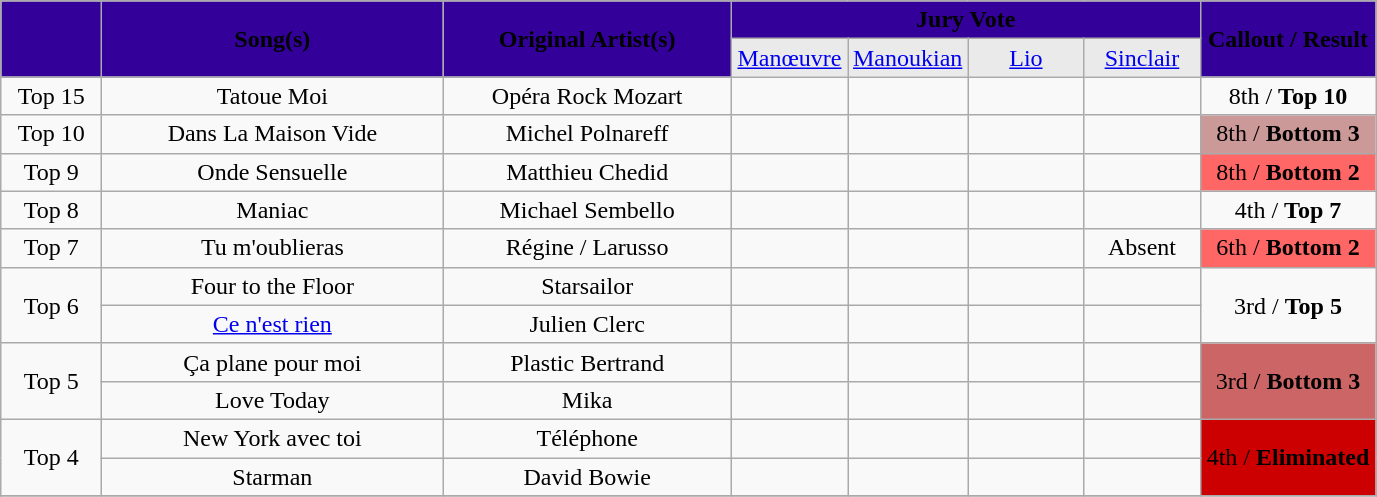<table class = "wikitable" style="text-align:center">
<tr>
<th rowspan=2 width="60px" style="background:#330099; text-align:center;"></th>
<th rowspan=2 width="220px" style="background:#330099; text-align:center;"><span>Song(s)</span></th>
<th rowspan=2 width="185px" style="background:#330099; text-align:center;"><span>Original Artist(s)</span></th>
<th colspan=4 style="background:#330099; text-align:center;"><span>Jury Vote</span></th>
<th rowspan=2 width="110px" style="background:#330099; text-align:center;"><span>Callout / Result</span></th>
</tr>
<tr>
<td width="70px" style="background:#EAEAEA; text-align:center;"><a href='#'><span>Manœuvre</span></a></td>
<td width="70px" style="background:#EAEAEA; text-align:center;"><a href='#'><span>Manoukian</span></a></td>
<td width="70px" style="background:#EAEAEA; text-align:center;"><a href='#'><span>Lio</span></a></td>
<td width="70px" style="background:#EAEAEA; text-align:center;"><a href='#'><span>Sinclair</span></a></td>
</tr>
<tr>
<td>Top 15</td>
<td>Tatoue Moi</td>
<td>Opéra Rock Mozart</td>
<td></td>
<td></td>
<td></td>
<td></td>
<td>8th / <strong>Top 10</strong></td>
</tr>
<tr>
<td>Top 10</td>
<td>Dans La Maison Vide</td>
<td>Michel Polnareff</td>
<td></td>
<td></td>
<td></td>
<td></td>
<td bgcolor="#CC9999">8th / <strong>Bottom 3</strong></td>
</tr>
<tr>
<td>Top 9</td>
<td>Onde Sensuelle</td>
<td>Matthieu Chedid</td>
<td></td>
<td></td>
<td></td>
<td></td>
<td bgcolor="#FF6666">8th / <strong>Bottom 2</strong></td>
</tr>
<tr>
<td>Top 8</td>
<td>Maniac</td>
<td>Michael Sembello</td>
<td></td>
<td></td>
<td></td>
<td></td>
<td>4th / <strong>Top 7</strong></td>
</tr>
<tr>
<td>Top 7</td>
<td>Tu m'oublieras</td>
<td>Régine / Larusso</td>
<td></td>
<td></td>
<td></td>
<td>Absent</td>
<td bgcolor="#FF6666">6th / <strong>Bottom 2</strong></td>
</tr>
<tr>
<td rowspan=2>Top 6</td>
<td>Four to the Floor</td>
<td>Starsailor</td>
<td></td>
<td></td>
<td></td>
<td></td>
<td rowspan=2>3rd / <strong>Top 5</strong></td>
</tr>
<tr>
<td><a href='#'>Ce n'est rien</a></td>
<td>Julien Clerc</td>
<td></td>
<td></td>
<td></td>
<td></td>
</tr>
<tr>
<td rowspan=2>Top 5</td>
<td>Ça plane pour moi</td>
<td>Plastic Bertrand</td>
<td></td>
<td></td>
<td></td>
<td></td>
<td rowspan=2 bgcolor="#CC6666">3rd / <strong>Bottom 3</strong></td>
</tr>
<tr>
<td>Love Today</td>
<td>Mika</td>
<td></td>
<td></td>
<td></td>
<td></td>
</tr>
<tr>
<td rowspan=2>Top 4</td>
<td>New York avec toi</td>
<td>Téléphone</td>
<td></td>
<td></td>
<td></td>
<td></td>
<td rowspan=2 bgcolor="#CC0000">4th / <strong>Eliminated</strong></td>
</tr>
<tr>
<td>Starman</td>
<td>David Bowie</td>
<td></td>
<td></td>
<td></td>
<td></td>
</tr>
<tr>
</tr>
</table>
